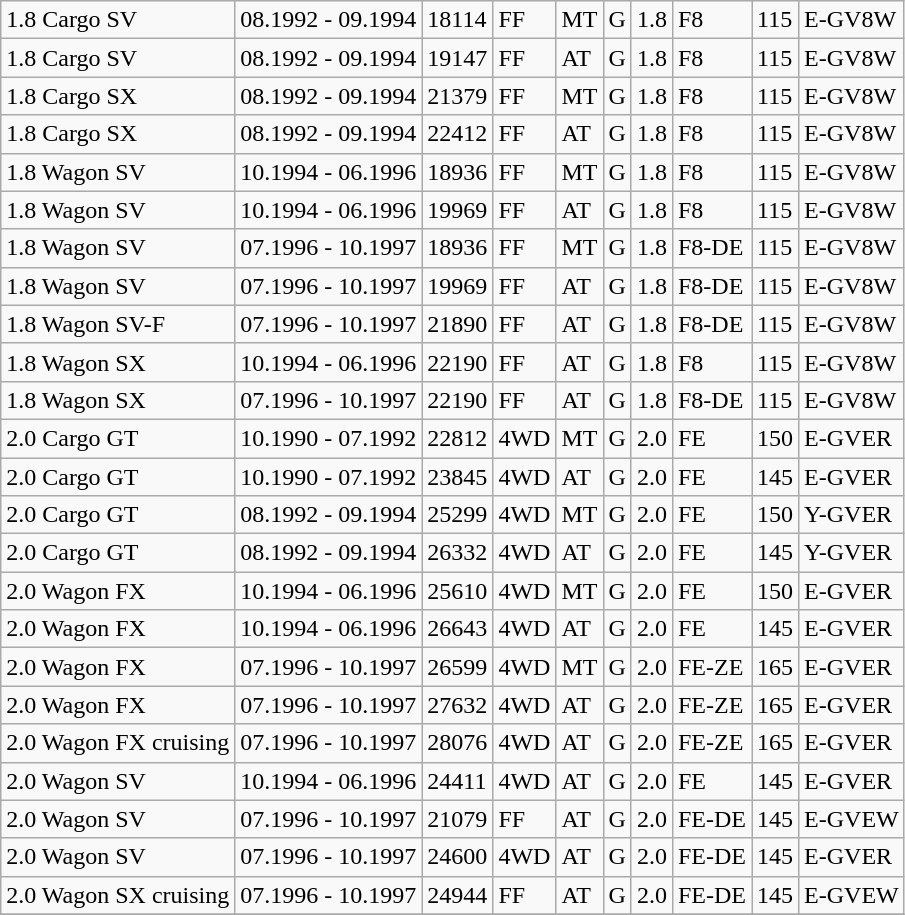<table class="wikitable">
<tr>
<td>1.8 Cargo SV</td>
<td>08.1992 - 09.1994</td>
<td>18114</td>
<td>FF</td>
<td>MT</td>
<td>G</td>
<td>1.8</td>
<td>F8</td>
<td>115</td>
<td>E-GV8W</td>
</tr>
<tr>
<td>1.8 Cargo SV</td>
<td>08.1992 - 09.1994</td>
<td>19147</td>
<td>FF</td>
<td>AT</td>
<td>G</td>
<td>1.8</td>
<td>F8</td>
<td>115</td>
<td>E-GV8W</td>
</tr>
<tr>
<td>1.8 Cargo SX</td>
<td>08.1992 - 09.1994</td>
<td>21379</td>
<td>FF</td>
<td>MT</td>
<td>G</td>
<td>1.8</td>
<td>F8</td>
<td>115</td>
<td>E-GV8W</td>
</tr>
<tr>
<td>1.8 Cargo SX</td>
<td>08.1992 - 09.1994</td>
<td>22412</td>
<td>FF</td>
<td>AT</td>
<td>G</td>
<td>1.8</td>
<td>F8</td>
<td>115</td>
<td>E-GV8W</td>
</tr>
<tr>
<td>1.8 Wagon SV</td>
<td>10.1994 - 06.1996</td>
<td>18936</td>
<td>FF</td>
<td>MT</td>
<td>G</td>
<td>1.8</td>
<td>F8</td>
<td>115</td>
<td>E-GV8W</td>
</tr>
<tr>
<td>1.8 Wagon SV</td>
<td>10.1994 - 06.1996</td>
<td>19969</td>
<td>FF</td>
<td>AT</td>
<td>G</td>
<td>1.8</td>
<td>F8</td>
<td>115</td>
<td>E-GV8W</td>
</tr>
<tr>
<td>1.8 Wagon SV</td>
<td>07.1996 - 10.1997</td>
<td>18936</td>
<td>FF</td>
<td>MT</td>
<td>G</td>
<td>1.8</td>
<td>F8-DE</td>
<td>115</td>
<td>E-GV8W</td>
</tr>
<tr>
<td>1.8 Wagon SV</td>
<td>07.1996 - 10.1997</td>
<td>19969</td>
<td>FF</td>
<td>AT</td>
<td>G</td>
<td>1.8</td>
<td>F8-DE</td>
<td>115</td>
<td>E-GV8W</td>
</tr>
<tr>
<td>1.8 Wagon SV-F</td>
<td>07.1996 - 10.1997</td>
<td>21890</td>
<td>FF</td>
<td>AT</td>
<td>G</td>
<td>1.8</td>
<td>F8-DE</td>
<td>115</td>
<td>E-GV8W</td>
</tr>
<tr>
<td>1.8 Wagon SX</td>
<td>10.1994 - 06.1996</td>
<td>22190</td>
<td>FF</td>
<td>AT</td>
<td>G</td>
<td>1.8</td>
<td>F8</td>
<td>115</td>
<td>E-GV8W</td>
</tr>
<tr>
<td>1.8 Wagon SX</td>
<td>07.1996 - 10.1997</td>
<td>22190</td>
<td>FF</td>
<td>AT</td>
<td>G</td>
<td>1.8</td>
<td>F8-DE</td>
<td>115</td>
<td>E-GV8W</td>
</tr>
<tr>
<td>2.0 Cargo GT</td>
<td>10.1990 - 07.1992</td>
<td>22812</td>
<td>4WD</td>
<td>MT</td>
<td>G</td>
<td>2.0</td>
<td>FE</td>
<td>150</td>
<td>E-GVER</td>
</tr>
<tr>
<td>2.0 Cargo GT</td>
<td>10.1990 - 07.1992</td>
<td>23845</td>
<td>4WD</td>
<td>AT</td>
<td>G</td>
<td>2.0</td>
<td>FE</td>
<td>145</td>
<td>E-GVER</td>
</tr>
<tr>
<td>2.0 Cargo GT</td>
<td>08.1992 - 09.1994</td>
<td>25299</td>
<td>4WD</td>
<td>MT</td>
<td>G</td>
<td>2.0</td>
<td>FE</td>
<td>150</td>
<td>Y-GVER</td>
</tr>
<tr>
<td>2.0 Cargo GT</td>
<td>08.1992 - 09.1994</td>
<td>26332</td>
<td>4WD</td>
<td>AT</td>
<td>G</td>
<td>2.0</td>
<td>FE</td>
<td>145</td>
<td>Y-GVER</td>
</tr>
<tr>
<td>2.0 Wagon FX</td>
<td>10.1994 - 06.1996</td>
<td>25610</td>
<td>4WD</td>
<td>MT</td>
<td>G</td>
<td>2.0</td>
<td>FE</td>
<td>150</td>
<td>E-GVER</td>
</tr>
<tr>
<td>2.0 Wagon FX</td>
<td>10.1994 - 06.1996</td>
<td>26643</td>
<td>4WD</td>
<td>AT</td>
<td>G</td>
<td>2.0</td>
<td>FE</td>
<td>145</td>
<td>E-GVER</td>
</tr>
<tr>
<td>2.0 Wagon FX</td>
<td>07.1996 - 10.1997</td>
<td>26599</td>
<td>4WD</td>
<td>MT</td>
<td>G</td>
<td>2.0</td>
<td>FE-ZE</td>
<td>165</td>
<td>E-GVER</td>
</tr>
<tr>
<td>2.0 Wagon FX</td>
<td>07.1996 - 10.1997</td>
<td>27632</td>
<td>4WD</td>
<td>AT</td>
<td>G</td>
<td>2.0</td>
<td>FE-ZE</td>
<td>165</td>
<td>E-GVER</td>
</tr>
<tr>
<td>2.0 Wagon FX cruising</td>
<td>07.1996 - 10.1997</td>
<td>28076</td>
<td>4WD</td>
<td>AT</td>
<td>G</td>
<td>2.0</td>
<td>FE-ZE</td>
<td>165</td>
<td>E-GVER</td>
</tr>
<tr>
<td>2.0 Wagon SV</td>
<td>10.1994 - 06.1996</td>
<td>24411</td>
<td>4WD</td>
<td>AT</td>
<td>G</td>
<td>2.0</td>
<td>FE</td>
<td>145</td>
<td>E-GVER</td>
</tr>
<tr>
<td>2.0 Wagon SV</td>
<td>07.1996 - 10.1997</td>
<td>21079</td>
<td>FF</td>
<td>AT</td>
<td>G</td>
<td>2.0</td>
<td>FE-DE</td>
<td>145</td>
<td>E-GVEW</td>
</tr>
<tr>
<td>2.0 Wagon SV</td>
<td>07.1996 - 10.1997</td>
<td>24600</td>
<td>4WD</td>
<td>AT</td>
<td>G</td>
<td>2.0</td>
<td>FE-DE</td>
<td>145</td>
<td>E-GVER</td>
</tr>
<tr>
<td>2.0 Wagon SX cruising</td>
<td>07.1996 - 10.1997</td>
<td>24944</td>
<td>FF</td>
<td>AT</td>
<td>G</td>
<td>2.0</td>
<td>FE-DE</td>
<td>145</td>
<td>E-GVEW</td>
</tr>
<tr>
</tr>
</table>
